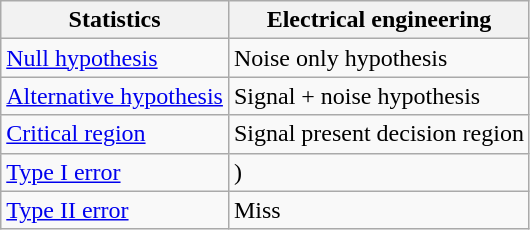<table class="wikitable">
<tr>
<th>Statistics</th>
<th>Electrical engineering</th>
</tr>
<tr>
<td><a href='#'>Null hypothesis</a></td>
<td>Noise only hypothesis</td>
</tr>
<tr>
<td><a href='#'>Alternative hypothesis</a></td>
<td>Signal + noise hypothesis</td>
</tr>
<tr>
<td><a href='#'>Critical region</a></td>
<td>Signal present decision region</td>
</tr>
<tr>
<td><a href='#'>Type I error</a></td>
<td>)</td>
</tr>
<tr>
<td><a href='#'>Type II error</a></td>
<td>Miss </td>
</tr>
</table>
